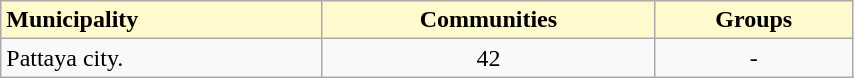<table class="wikitable" style="width:45%;">
<tr>
<td style= "background: #fffacd;"><strong>Municipality</strong></td>
<td style= "background: #fffacd; text-align:center;"><strong>Communities</strong></td>
<td style= "background: #fffacd; text-align:center;"><strong>Groups</strong></td>
</tr>
<tr>
<td>Pattaya city.</td>
<td style="text-align:center;">42</td>
<td style="text-align:center;">-</td>
</tr>
</table>
